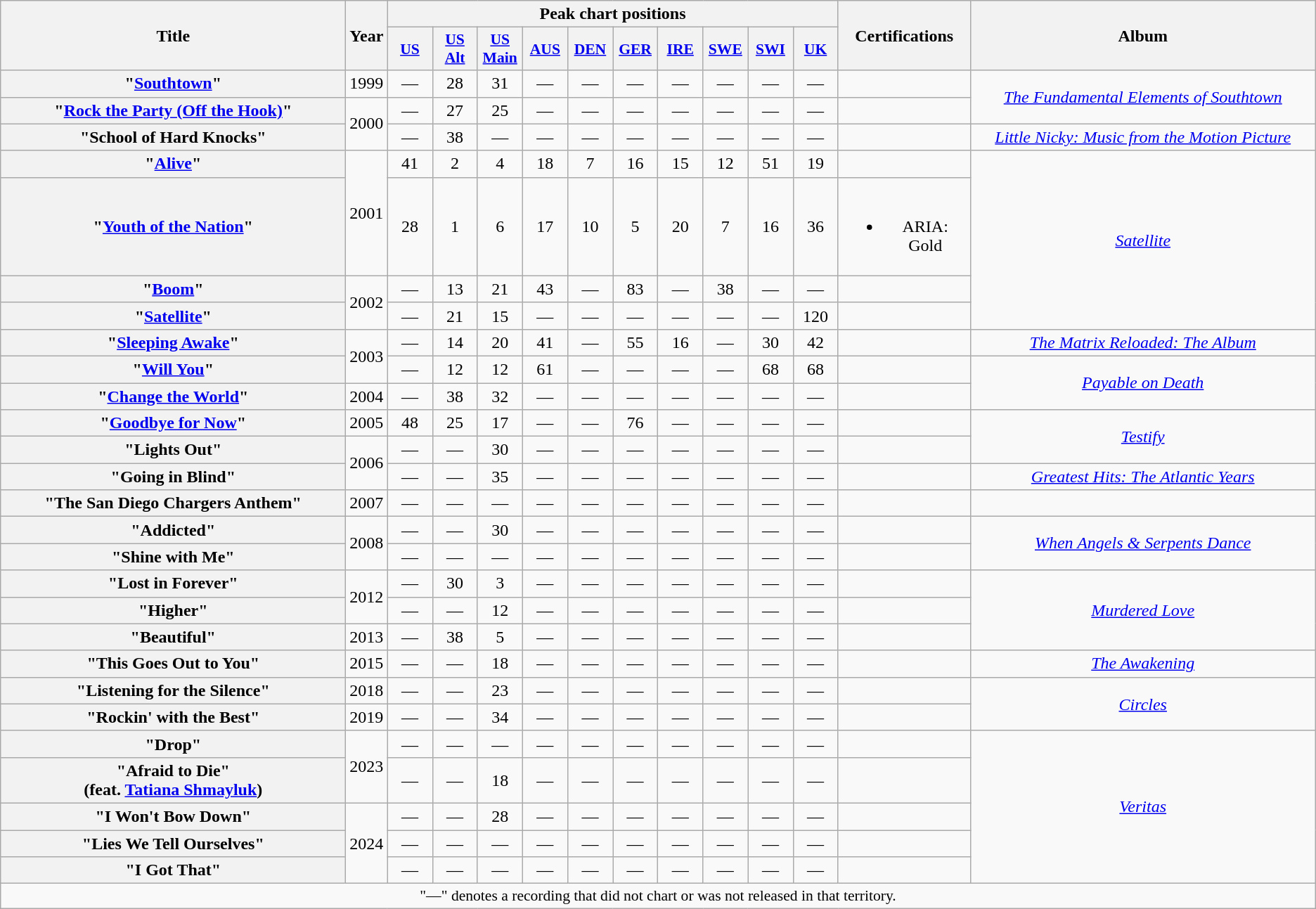<table class="wikitable plainrowheaders" style="text-align:center;" border="1">
<tr>
<th scope="col" rowspan="2" style="width:20em;">Title</th>
<th scope="col" rowspan="2" style="width:1em;">Year</th>
<th scope="col" colspan="10">Peak chart positions</th>
<th scope="col" rowspan="2">Certifications</th>
<th scope="col" rowspan="2" style="width:20em;">Album</th>
</tr>
<tr>
<th scope="col" style="width:2.5em;font-size:90%;"><a href='#'>US</a><br></th>
<th scope="col" style="width:2.5em;font-size:90%;"><a href='#'>US<br>Alt</a><br></th>
<th scope="col" style="width:2.5em;font-size:90%;"><a href='#'>US<br>Main</a><br></th>
<th scope="col" style="width:2.5em;font-size:90%;"><a href='#'>AUS</a><br></th>
<th scope="col" style="width:2.5em;font-size:90%;"><a href='#'>DEN</a><br></th>
<th scope="col" style="width:2.5em;font-size:90%;"><a href='#'>GER</a><br></th>
<th scope="col" style="width:2.5em;font-size:90%;"><a href='#'>IRE</a><br></th>
<th scope="col" style="width:2.5em;font-size:90%;"><a href='#'>SWE</a><br></th>
<th scope="col" style="width:2.5em;font-size:90%;"><a href='#'>SWI</a><br></th>
<th scope="col" style="width:2.5em;font-size:90%;"><a href='#'>UK</a><br></th>
</tr>
<tr>
<th scope="row">"<a href='#'>Southtown</a>"</th>
<td>1999</td>
<td>—</td>
<td>28</td>
<td>31</td>
<td>—</td>
<td>—</td>
<td>—</td>
<td>—</td>
<td>—</td>
<td>—</td>
<td>—</td>
<td></td>
<td rowspan="2"><em><a href='#'>The Fundamental Elements of Southtown</a></em></td>
</tr>
<tr>
<th scope="row">"<a href='#'>Rock the Party (Off the Hook)</a>"</th>
<td rowspan="2">2000</td>
<td>—</td>
<td>27</td>
<td>25</td>
<td>—</td>
<td>—</td>
<td>—</td>
<td>—</td>
<td>—</td>
<td>—</td>
<td>—</td>
</tr>
<tr>
<th scope="row">"School of Hard Knocks"</th>
<td>—</td>
<td>38</td>
<td>—</td>
<td>—</td>
<td>—</td>
<td>—</td>
<td>—</td>
<td>—</td>
<td>—</td>
<td>—</td>
<td></td>
<td><em><a href='#'>Little Nicky: Music from the Motion Picture</a></em></td>
</tr>
<tr>
<th scope="row">"<a href='#'>Alive</a>"</th>
<td rowspan="2">2001</td>
<td>41</td>
<td>2</td>
<td>4</td>
<td>18</td>
<td>7</td>
<td>16</td>
<td>15</td>
<td>12</td>
<td>51</td>
<td>19</td>
<td></td>
<td rowspan="4"><em><a href='#'>Satellite</a></em></td>
</tr>
<tr>
<th scope="row">"<a href='#'>Youth of the Nation</a>"</th>
<td>28</td>
<td>1</td>
<td>6</td>
<td>17</td>
<td>10</td>
<td>5</td>
<td>20</td>
<td>7</td>
<td>16</td>
<td>36</td>
<td><br><ul><li>ARIA: Gold</li></ul></td>
</tr>
<tr>
<th scope="row">"<a href='#'>Boom</a>"</th>
<td rowspan="2">2002</td>
<td>—</td>
<td>13</td>
<td>21</td>
<td>43</td>
<td>—</td>
<td>83</td>
<td>—</td>
<td>38</td>
<td>—</td>
<td>—</td>
<td></td>
</tr>
<tr>
<th scope="row">"<a href='#'>Satellite</a>"</th>
<td>—</td>
<td>21</td>
<td>15</td>
<td>—</td>
<td>—</td>
<td>—</td>
<td>—</td>
<td>—</td>
<td>—</td>
<td>120</td>
<td></td>
</tr>
<tr>
<th scope="row">"<a href='#'>Sleeping Awake</a>"</th>
<td rowspan="2">2003</td>
<td>—</td>
<td>14</td>
<td>20</td>
<td>41</td>
<td>—</td>
<td>55</td>
<td>16</td>
<td>—</td>
<td>30</td>
<td>42</td>
<td></td>
<td><em><a href='#'>The Matrix Reloaded: The Album</a></em></td>
</tr>
<tr>
<th scope="row">"<a href='#'>Will You</a>"</th>
<td>—</td>
<td>12</td>
<td>12</td>
<td>61</td>
<td>—</td>
<td>—</td>
<td>—</td>
<td>—</td>
<td>68</td>
<td>68</td>
<td></td>
<td rowspan="2"><em><a href='#'>Payable on Death</a></em></td>
</tr>
<tr>
<th scope="row">"<a href='#'>Change the World</a>"</th>
<td>2004</td>
<td>—</td>
<td>38</td>
<td>32</td>
<td>—</td>
<td>—</td>
<td>—</td>
<td>—</td>
<td>—</td>
<td>—</td>
<td>—</td>
<td></td>
</tr>
<tr>
<th scope="row">"<a href='#'>Goodbye for Now</a>"</th>
<td>2005</td>
<td>48</td>
<td>25</td>
<td>17</td>
<td>—</td>
<td>—</td>
<td>76</td>
<td>—</td>
<td>—</td>
<td>—</td>
<td>—</td>
<td></td>
<td rowspan="2"><em><a href='#'>Testify</a></em></td>
</tr>
<tr>
<th scope="row">"Lights Out"</th>
<td rowspan="2">2006</td>
<td>—</td>
<td>—</td>
<td>30</td>
<td>—</td>
<td>—</td>
<td>—</td>
<td>—</td>
<td>—</td>
<td>—</td>
<td>—</td>
<td></td>
</tr>
<tr>
<th scope="row">"Going in Blind"</th>
<td>—</td>
<td>—</td>
<td>35</td>
<td>—</td>
<td>—</td>
<td>—</td>
<td>—</td>
<td>—</td>
<td>—</td>
<td>—</td>
<td></td>
<td><em><a href='#'>Greatest Hits: The Atlantic Years</a></em></td>
</tr>
<tr>
<th scope="row">"The San Diego Chargers Anthem"</th>
<td>2007</td>
<td>—</td>
<td>—</td>
<td>—</td>
<td>—</td>
<td>—</td>
<td>—</td>
<td>—</td>
<td>—</td>
<td>—</td>
<td>—</td>
<td></td>
<td></td>
</tr>
<tr>
<th scope="row">"Addicted"</th>
<td rowspan="2">2008</td>
<td>—</td>
<td>—</td>
<td>30</td>
<td>—</td>
<td>—</td>
<td>—</td>
<td>—</td>
<td>—</td>
<td>—</td>
<td>—</td>
<td></td>
<td rowspan="2"><em><a href='#'>When Angels & Serpents Dance</a></em></td>
</tr>
<tr>
<th scope="row">"Shine with Me"</th>
<td>—</td>
<td>—</td>
<td>—</td>
<td>—</td>
<td>—</td>
<td>—</td>
<td>—</td>
<td>—</td>
<td>—</td>
<td>—</td>
<td></td>
</tr>
<tr>
<th scope="row">"Lost in Forever"</th>
<td rowspan="2">2012</td>
<td>—</td>
<td>30</td>
<td>3</td>
<td>—</td>
<td>—</td>
<td>—</td>
<td>—</td>
<td>—</td>
<td>—</td>
<td>—</td>
<td></td>
<td rowspan="3"><em><a href='#'>Murdered Love</a></em></td>
</tr>
<tr>
<th scope="row">"Higher"</th>
<td>—</td>
<td>—</td>
<td>12</td>
<td>—</td>
<td>—</td>
<td>—</td>
<td>—</td>
<td>—</td>
<td>—</td>
<td>—</td>
<td></td>
</tr>
<tr>
<th scope="row">"Beautiful"</th>
<td>2013</td>
<td>—</td>
<td>38</td>
<td>5</td>
<td>—</td>
<td>—</td>
<td>—</td>
<td>—</td>
<td>—</td>
<td>—</td>
<td>—</td>
<td></td>
</tr>
<tr>
<th scope="row">"This Goes Out to You"</th>
<td>2015</td>
<td>—</td>
<td>—</td>
<td>18</td>
<td>—</td>
<td>—</td>
<td>—</td>
<td>—</td>
<td>—</td>
<td>—</td>
<td>—</td>
<td></td>
<td><em><a href='#'>The Awakening</a></em></td>
</tr>
<tr>
<th scope="row">"Listening for the Silence"</th>
<td>2018</td>
<td>—</td>
<td>—</td>
<td>23</td>
<td>—</td>
<td>—</td>
<td>—</td>
<td>—</td>
<td>—</td>
<td>—</td>
<td>—</td>
<td></td>
<td rowspan="2"><em><a href='#'>Circles</a></em></td>
</tr>
<tr>
<th scope="row">"Rockin' with the Best"</th>
<td>2019</td>
<td>—</td>
<td>—</td>
<td>34</td>
<td>—</td>
<td>—</td>
<td>—</td>
<td>—</td>
<td>—</td>
<td>—</td>
<td>—</td>
<td></td>
</tr>
<tr>
<th scope="row">"Drop"</th>
<td rowspan="2">2023</td>
<td>—</td>
<td>—</td>
<td>—</td>
<td>—</td>
<td>—</td>
<td>—</td>
<td>—</td>
<td>—</td>
<td>—</td>
<td>—</td>
<td></td>
<td rowspan="5"><em><a href='#'>Veritas</a></em></td>
</tr>
<tr>
<th scope="row">"Afraid to Die" <br><span>(feat. <a href='#'>Tatiana Shmayluk</a>)</span></th>
<td>—</td>
<td>—</td>
<td>18</td>
<td>—</td>
<td>—</td>
<td>—</td>
<td>—</td>
<td>—</td>
<td>—</td>
<td>—</td>
<td></td>
</tr>
<tr>
<th scope="row">"I Won't Bow Down"<br></th>
<td rowspan="3">2024</td>
<td>—</td>
<td>—</td>
<td>28</td>
<td>—</td>
<td>—</td>
<td>—</td>
<td>—</td>
<td>—</td>
<td>—</td>
<td>—</td>
<td></td>
</tr>
<tr>
<th scope="row">"Lies We Tell Ourselves"</th>
<td>—</td>
<td>—</td>
<td>—</td>
<td>—</td>
<td>—</td>
<td>—</td>
<td>—</td>
<td>—</td>
<td>—</td>
<td>—</td>
<td></td>
</tr>
<tr>
<th scope="row">"I Got That"</th>
<td>—</td>
<td>—</td>
<td>—</td>
<td>—</td>
<td>—</td>
<td>—</td>
<td>—</td>
<td>—</td>
<td>—</td>
<td>—</td>
<td></td>
</tr>
<tr>
<td colspan="14" style="font-size:90%">"—" denotes a recording that did not chart or was not released in that territory.</td>
</tr>
</table>
